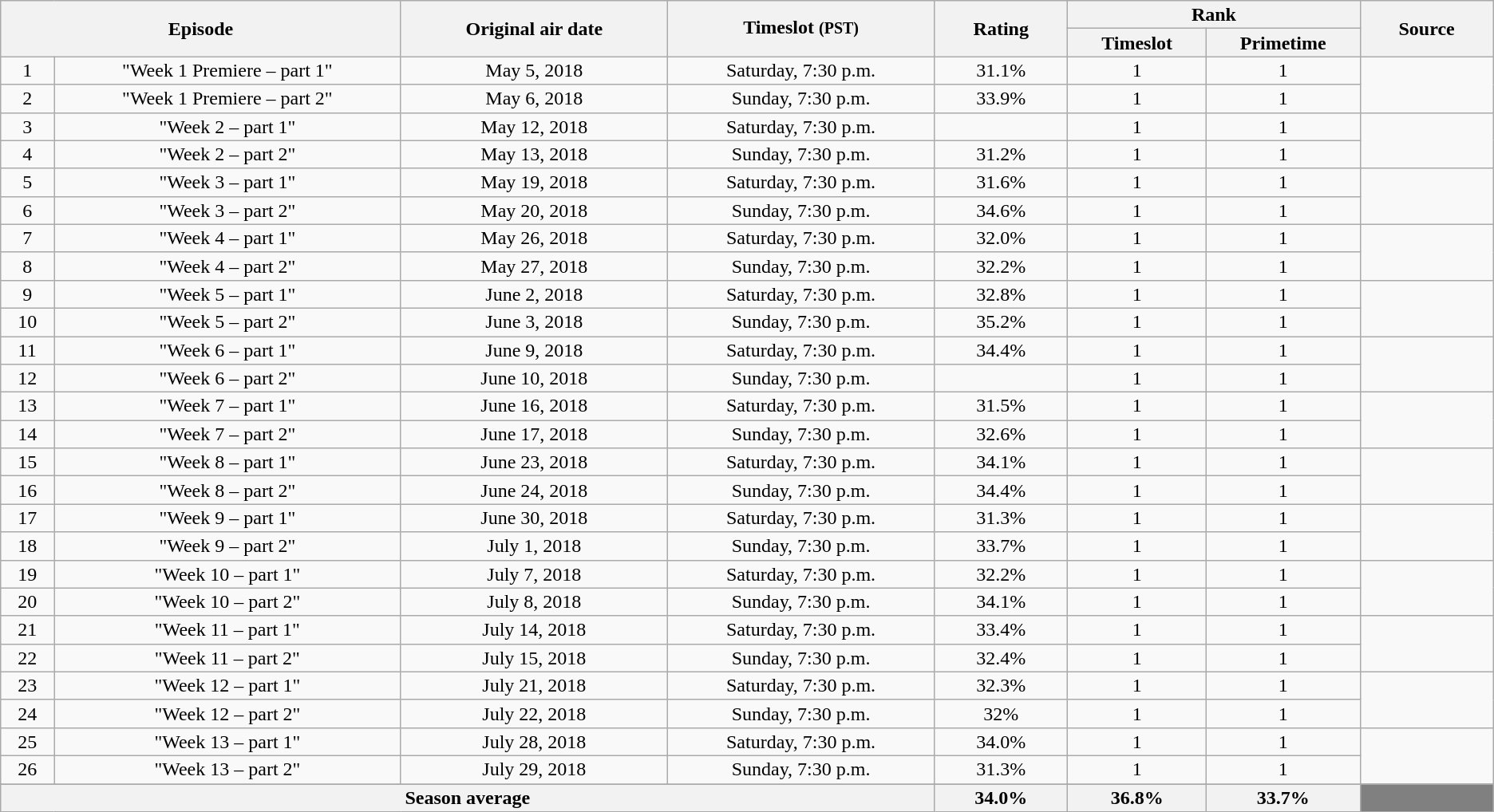<table class="wikitable" style="text-align:center; line-height:16px; width:auto;">
<tr>
<th style="width:15%;" rowspan="2" colspan="2">Episode</th>
<th style="width:10%;" rowspan="2">Original air date</th>
<th style="width:10%;" rowspan="2">Timeslot <small>(PST)</small></th>
<th style="width:05%;" rowspan="2">Rating</th>
<th style="width:10%;" colspan="2">Rank</th>
<th style="width:05%;" rowspan="2">Source</th>
</tr>
<tr>
<th style="width:05%;">Timeslot</th>
<th style="width:05%;">Primetime</th>
</tr>
<tr>
<td style="width:02%;">1</td>
<td>"Week 1 Premiere – part 1"</td>
<td>May 5, 2018</td>
<td>Saturday, 7:30 p.m.</td>
<td>31.1%</td>
<td>1</td>
<td>1</td>
<td rowspan="2"></td>
</tr>
<tr>
<td>2</td>
<td>"Week 1 Premiere – part 2"</td>
<td>May 6, 2018</td>
<td>Sunday, 7:30 p.m.</td>
<td>33.9%</td>
<td>1</td>
<td>1</td>
</tr>
<tr>
<td>3</td>
<td>"Week 2 – part 1"</td>
<td>May 12, 2018</td>
<td>Saturday, 7:30 p.m.</td>
<td></td>
<td>1</td>
<td>1</td>
<td rowspan="2"></td>
</tr>
<tr>
<td>4</td>
<td>"Week 2 – part 2"</td>
<td>May 13, 2018</td>
<td>Sunday, 7:30 p.m.</td>
<td>31.2%</td>
<td>1</td>
<td>1</td>
</tr>
<tr>
<td>5</td>
<td>"Week 3 – part 1"</td>
<td>May 19, 2018</td>
<td>Saturday, 7:30 p.m.</td>
<td>31.6%</td>
<td>1</td>
<td>1</td>
<td rowspan="2"></td>
</tr>
<tr>
<td>6</td>
<td>"Week 3 – part 2"</td>
<td>May 20, 2018</td>
<td>Sunday, 7:30 p.m.</td>
<td>34.6%</td>
<td>1</td>
<td>1</td>
</tr>
<tr>
<td>7</td>
<td>"Week 4 – part 1"</td>
<td>May 26, 2018</td>
<td>Saturday, 7:30 p.m.</td>
<td>32.0%</td>
<td>1</td>
<td>1</td>
<td rowspan="2"></td>
</tr>
<tr>
<td>8</td>
<td>"Week 4 – part 2"</td>
<td>May 27, 2018</td>
<td>Sunday, 7:30 p.m.</td>
<td>32.2%</td>
<td>1</td>
<td>1</td>
</tr>
<tr>
<td>9</td>
<td>"Week 5 – part 1"</td>
<td>June 2, 2018</td>
<td>Saturday, 7:30 p.m.</td>
<td>32.8%</td>
<td>1</td>
<td>1</td>
<td rowspan="2"></td>
</tr>
<tr>
<td>10</td>
<td>"Week 5 – part 2"</td>
<td>June 3, 2018</td>
<td>Sunday, 7:30 p.m.</td>
<td>35.2%</td>
<td>1</td>
<td>1</td>
</tr>
<tr>
<td>11</td>
<td>"Week 6 – part 1"</td>
<td>June 9, 2018</td>
<td>Saturday, 7:30 p.m.</td>
<td>34.4%</td>
<td>1</td>
<td>1</td>
<td rowspan="2"></td>
</tr>
<tr>
<td>12</td>
<td>"Week 6 – part 2"</td>
<td>June 10, 2018</td>
<td>Sunday, 7:30 p.m.</td>
<td></td>
<td>1</td>
<td>1</td>
</tr>
<tr>
<td>13</td>
<td>"Week 7 – part 1"</td>
<td>June 16, 2018</td>
<td>Saturday, 7:30 p.m.</td>
<td>31.5%</td>
<td>1</td>
<td>1</td>
<td rowspan="2"></td>
</tr>
<tr>
<td>14</td>
<td>"Week 7 – part 2"</td>
<td>June 17, 2018</td>
<td>Sunday, 7:30 p.m.</td>
<td>32.6%</td>
<td>1</td>
<td>1</td>
</tr>
<tr>
<td>15</td>
<td>"Week 8 – part 1"</td>
<td>June 23, 2018</td>
<td>Saturday, 7:30 p.m.</td>
<td>34.1%</td>
<td>1</td>
<td>1</td>
<td rowspan="2"></td>
</tr>
<tr>
<td>16</td>
<td>"Week 8 – part 2"</td>
<td>June 24, 2018</td>
<td>Sunday, 7:30 p.m.</td>
<td>34.4%</td>
<td>1</td>
<td>1</td>
</tr>
<tr>
<td>17</td>
<td>"Week 9 – part 1"</td>
<td>June 30, 2018</td>
<td>Saturday, 7:30 p.m.</td>
<td>31.3%</td>
<td>1</td>
<td>1</td>
<td rowspan="2"></td>
</tr>
<tr>
<td>18</td>
<td>"Week 9 – part 2"</td>
<td>July 1, 2018</td>
<td>Sunday, 7:30 p.m.</td>
<td>33.7%</td>
<td>1</td>
<td>1</td>
</tr>
<tr>
<td>19</td>
<td>"Week 10 – part 1"</td>
<td>July 7, 2018</td>
<td>Saturday, 7:30 p.m.</td>
<td>32.2%</td>
<td>1</td>
<td>1</td>
<td rowspan="2"></td>
</tr>
<tr>
<td>20</td>
<td>"Week 10 – part 2"</td>
<td>July 8, 2018</td>
<td>Sunday, 7:30 p.m.</td>
<td>34.1%</td>
<td>1</td>
<td>1</td>
</tr>
<tr>
<td>21</td>
<td>"Week 11 – part 1"</td>
<td>July 14, 2018</td>
<td>Saturday, 7:30 p.m.</td>
<td>33.4%</td>
<td>1</td>
<td>1</td>
<td rowspan="2"></td>
</tr>
<tr>
<td>22</td>
<td>"Week 11 – part 2"</td>
<td>July 15, 2018</td>
<td>Sunday, 7:30 p.m.</td>
<td>32.4%</td>
<td>1</td>
<td>1</td>
</tr>
<tr>
<td>23</td>
<td>"Week 12 – part 1"</td>
<td>July 21, 2018</td>
<td>Saturday, 7:30 p.m.</td>
<td>32.3%</td>
<td>1</td>
<td>1</td>
<td rowspan="2"></td>
</tr>
<tr>
<td>24</td>
<td>"Week 12 – part 2"</td>
<td>July 22, 2018</td>
<td>Sunday, 7:30 p.m.</td>
<td>32%</td>
<td>1</td>
<td>1</td>
</tr>
<tr>
<td>25</td>
<td>"Week 13 – part 1"</td>
<td>July 28, 2018</td>
<td>Saturday, 7:30 p.m.</td>
<td>34.0%</td>
<td>1</td>
<td>1</td>
<td rowspan="2"></td>
</tr>
<tr>
<td>26</td>
<td>"Week 13 – part 2"</td>
<td>July 29, 2018</td>
<td>Sunday, 7:30 p.m.</td>
<td>31.3%</td>
<td>1</td>
<td>1</td>
</tr>
<tr>
</tr>
<tr>
<th colspan="4"><strong>Season average</strong></th>
<th>34.0%</th>
<th>36.8%</th>
<th>33.7%</th>
<td style="background:grey;"></td>
</tr>
</table>
